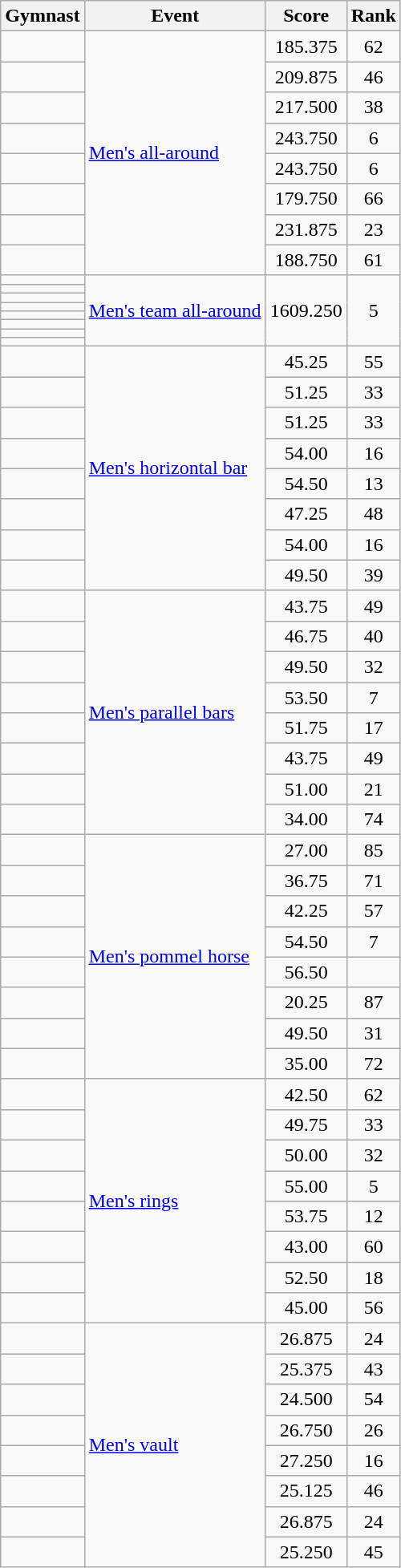<table class="wikitable sortable" style="text-align:center">
<tr>
<th>Gymnast</th>
<th>Event</th>
<th>Score</th>
<th>Rank</th>
</tr>
<tr>
<td align=left></td>
<td align=left rowspan=8><a href='#'>Men's all-around</a></td>
<td>185.375</td>
<td>62</td>
</tr>
<tr>
<td align=left></td>
<td>209.875</td>
<td>46</td>
</tr>
<tr>
<td align=left></td>
<td>217.500</td>
<td>38</td>
</tr>
<tr>
<td align=left></td>
<td>243.750</td>
<td>6</td>
</tr>
<tr>
<td align=left></td>
<td>243.750</td>
<td>6</td>
</tr>
<tr>
<td align=left></td>
<td>179.750</td>
<td>66</td>
</tr>
<tr>
<td align=left></td>
<td>231.875</td>
<td>23</td>
</tr>
<tr>
<td align=left></td>
<td>188.750</td>
<td>61</td>
</tr>
<tr>
<td align=left></td>
<td align=left rowspan=8><a href='#'>Men's team all-around</a></td>
<td rowspan=8>1609.250</td>
<td rowspan=8>5</td>
</tr>
<tr>
<td align=left></td>
</tr>
<tr>
<td align=left></td>
</tr>
<tr>
<td align=left></td>
</tr>
<tr>
<td align=left></td>
</tr>
<tr>
<td align=left></td>
</tr>
<tr>
<td align=left></td>
</tr>
<tr>
<td align=left></td>
</tr>
<tr>
<td align=left></td>
<td align=left rowspan=8><a href='#'>Men's horizontal bar</a></td>
<td>45.25</td>
<td>55</td>
</tr>
<tr>
<td align=left></td>
<td>51.25</td>
<td>33</td>
</tr>
<tr>
<td align=left></td>
<td>51.25</td>
<td>33</td>
</tr>
<tr>
<td align=left></td>
<td>54.00</td>
<td>16</td>
</tr>
<tr>
<td align=left></td>
<td>54.50</td>
<td>13</td>
</tr>
<tr>
<td align=left></td>
<td>47.25</td>
<td>48</td>
</tr>
<tr>
<td align=left></td>
<td>54.00</td>
<td>16</td>
</tr>
<tr>
<td align=left></td>
<td>49.50</td>
<td>39</td>
</tr>
<tr>
<td align=left></td>
<td align=left rowspan=8><a href='#'>Men's parallel bars</a></td>
<td>43.75</td>
<td>49</td>
</tr>
<tr>
<td align=left></td>
<td>46.75</td>
<td>40</td>
</tr>
<tr>
<td align=left></td>
<td>49.50</td>
<td>32</td>
</tr>
<tr>
<td align=left></td>
<td>53.50</td>
<td>7</td>
</tr>
<tr>
<td align=left></td>
<td>51.75</td>
<td>17</td>
</tr>
<tr>
<td align=left></td>
<td>43.75</td>
<td>49</td>
</tr>
<tr>
<td align=left></td>
<td>51.00</td>
<td>21</td>
</tr>
<tr>
<td align=left></td>
<td>34.00</td>
<td>74</td>
</tr>
<tr>
<td align=left></td>
<td align=left rowspan=8><a href='#'>Men's pommel horse</a></td>
<td>27.00</td>
<td>85</td>
</tr>
<tr>
<td align=left></td>
<td>36.75</td>
<td>71</td>
</tr>
<tr>
<td align=left></td>
<td>42.25</td>
<td>57</td>
</tr>
<tr>
<td align=left></td>
<td>54.50</td>
<td>7</td>
</tr>
<tr>
<td align=left><strong></strong></td>
<td>56.50</td>
<td></td>
</tr>
<tr>
<td align=left></td>
<td>20.25</td>
<td>87</td>
</tr>
<tr>
<td align=left></td>
<td>49.50</td>
<td>31</td>
</tr>
<tr>
<td align=left></td>
<td>35.00</td>
<td>72</td>
</tr>
<tr>
<td align=left></td>
<td align=left rowspan=8><a href='#'>Men's rings</a></td>
<td>42.50</td>
<td>62</td>
</tr>
<tr>
<td align=left></td>
<td>49.75</td>
<td>33</td>
</tr>
<tr>
<td align=left></td>
<td>50.00</td>
<td>32</td>
</tr>
<tr>
<td align=left></td>
<td>55.00</td>
<td>5</td>
</tr>
<tr>
<td align=left></td>
<td>53.75</td>
<td>12</td>
</tr>
<tr>
<td align=left></td>
<td>43.00</td>
<td>60</td>
</tr>
<tr>
<td align=left></td>
<td>52.50</td>
<td>18</td>
</tr>
<tr>
<td align=left></td>
<td>45.00</td>
<td>56</td>
</tr>
<tr>
<td align=left></td>
<td align=left rowspan=8><a href='#'>Men's vault</a></td>
<td>26.875</td>
<td>24</td>
</tr>
<tr>
<td align=left></td>
<td>25.375</td>
<td>43</td>
</tr>
<tr>
<td align=left></td>
<td>24.500</td>
<td>54</td>
</tr>
<tr>
<td align=left></td>
<td>26.750</td>
<td>26</td>
</tr>
<tr>
<td align=left></td>
<td>27.250</td>
<td>16</td>
</tr>
<tr>
<td align=left></td>
<td>25.125</td>
<td>46</td>
</tr>
<tr>
<td align=left></td>
<td>26.875</td>
<td>24</td>
</tr>
<tr>
<td align=left></td>
<td>25.250</td>
<td>45</td>
</tr>
</table>
